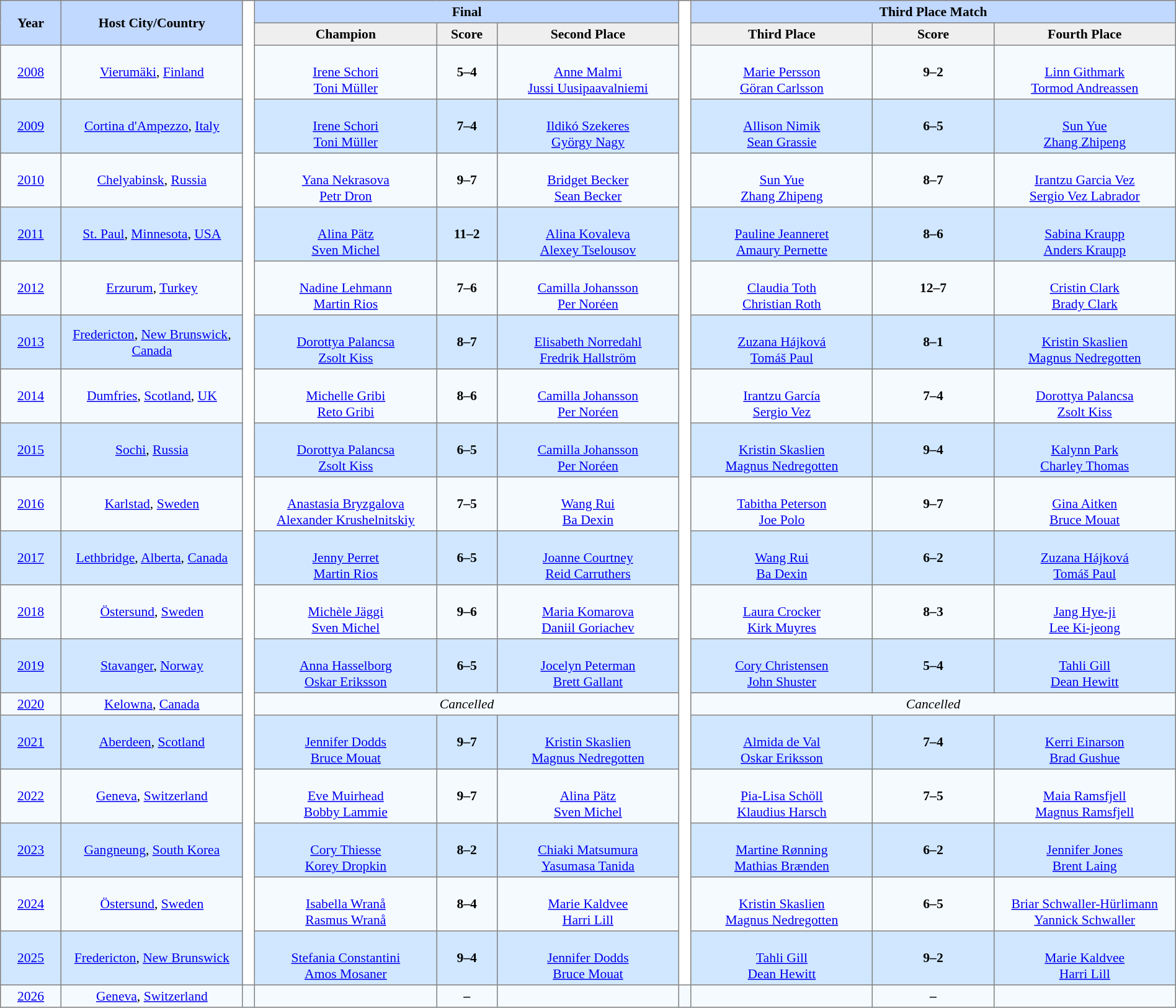<table border=1 style="border-collapse:collapse; font-size:90%;" cellpadding=3 cellspacing=0 width=100%>
<tr bgcolor=#C1D8FF>
<th rowspan=2 width=5%>Year</th>
<th rowspan=2 width=15%>Host City/Country</th>
<th width=1% rowspan=20 bgcolor=ffffff></th>
<th colspan=3>Final</th>
<th width=1% rowspan=20 bgcolor=ffffff></th>
<th colspan=3>Third Place Match</th>
</tr>
<tr bgcolor=#EFEFEF>
<th width=15%>Champion</th>
<th width=5%>Score</th>
<th width=15%>Second Place</th>
<th width=15%>Third Place</th>
<th width=10%>Score</th>
<th width=15%>Fourth Place</th>
</tr>
<tr align=center bgcolor=#F5FAFF>
<td><a href='#'>2008</a></td>
<td><a href='#'>Vierumäki</a>, <a href='#'>Finland</a></td>
<td><strong></strong><br><a href='#'>Irene Schori</a><br><a href='#'>Toni Müller</a></td>
<td><strong>5–4</strong></td>
<td><br><a href='#'>Anne Malmi</a><br><a href='#'>Jussi Uusipaavalniemi</a></td>
<td><br><a href='#'>Marie Persson</a><br><a href='#'>Göran Carlsson</a></td>
<td><strong>9–2</strong></td>
<td><br><a href='#'>Linn Githmark</a><br><a href='#'>Tormod Andreassen</a></td>
</tr>
<tr align=center bgcolor=#D0E7FF>
<td><a href='#'>2009</a></td>
<td><a href='#'>Cortina d'Ampezzo</a>, <a href='#'>Italy</a></td>
<td><strong></strong><br><a href='#'>Irene Schori</a><br><a href='#'>Toni Müller</a></td>
<td><strong>7–4</strong></td>
<td><br><a href='#'>Ildikó Szekeres</a><br><a href='#'>György Nagy</a></td>
<td><br><a href='#'>Allison Nimik</a><br><a href='#'>Sean Grassie</a></td>
<td><strong>6–5</strong></td>
<td><br><a href='#'>Sun Yue</a><br><a href='#'>Zhang Zhipeng</a></td>
</tr>
<tr align=center bgcolor=#F5FAFF>
<td><a href='#'>2010</a></td>
<td><a href='#'>Chelyabinsk</a>, <a href='#'>Russia</a></td>
<td><strong></strong><br><a href='#'>Yana Nekrasova</a><br><a href='#'>Petr Dron</a></td>
<td><strong>9–7</strong></td>
<td><br><a href='#'>Bridget Becker</a><br><a href='#'>Sean Becker</a></td>
<td><br><a href='#'>Sun Yue</a><br><a href='#'>Zhang Zhipeng</a></td>
<td><strong>8–7</strong></td>
<td><br><a href='#'>Irantzu Garcia Vez</a><br><a href='#'>Sergio Vez Labrador</a></td>
</tr>
<tr align=center bgcolor=#D0E7FF>
<td><a href='#'>2011</a></td>
<td><a href='#'>St. Paul</a>, <a href='#'>Minnesota</a>, <a href='#'>USA</a></td>
<td><strong></strong><br><a href='#'>Alina Pätz</a><br><a href='#'>Sven Michel</a></td>
<td><strong>11–2</strong></td>
<td><br><a href='#'>Alina Kovaleva</a><br><a href='#'>Alexey Tselousov</a></td>
<td><br><a href='#'>Pauline Jeanneret</a><br><a href='#'>Amaury Pernette</a></td>
<td><strong>8–6</strong></td>
<td><br><a href='#'>Sabina Kraupp</a><br><a href='#'>Anders Kraupp</a></td>
</tr>
<tr align=center bgcolor=#F5FAFF>
<td><a href='#'>2012</a></td>
<td><a href='#'>Erzurum</a>, <a href='#'>Turkey</a></td>
<td><strong></strong><br><a href='#'>Nadine Lehmann</a><br><a href='#'>Martin Rios</a></td>
<td><strong>7–6</strong></td>
<td><br><a href='#'>Camilla Johansson</a><br><a href='#'>Per Noréen</a></td>
<td><br><a href='#'>Claudia Toth</a><br><a href='#'>Christian Roth</a></td>
<td><strong>12–7</strong></td>
<td><br><a href='#'>Cristin Clark</a><br><a href='#'>Brady Clark</a></td>
</tr>
<tr align=center bgcolor=#D0E7FF>
<td><a href='#'>2013</a></td>
<td><a href='#'>Fredericton</a>, <a href='#'>New Brunswick</a>, <a href='#'>Canada</a></td>
<td><strong></strong><br><a href='#'>Dorottya Palancsa</a><br><a href='#'>Zsolt Kiss</a></td>
<td><strong>8–7</strong></td>
<td><br><a href='#'>Elisabeth Norredahl</a><br><a href='#'>Fredrik Hallström</a></td>
<td><br><a href='#'>Zuzana Hájková</a><br><a href='#'>Tomáš Paul</a></td>
<td><strong>8–1</strong></td>
<td><br><a href='#'>Kristin Skaslien</a><br><a href='#'>Magnus Nedregotten</a></td>
</tr>
<tr align=center bgcolor=#F5FAFF>
<td><a href='#'>2014</a></td>
<td><a href='#'>Dumfries</a>, <a href='#'>Scotland</a>, <a href='#'>UK</a></td>
<td><strong></strong><br><a href='#'>Michelle Gribi</a><br><a href='#'>Reto Gribi</a></td>
<td><strong>8–6</strong></td>
<td><br><a href='#'>Camilla Johansson</a><br><a href='#'>Per Noréen</a></td>
<td><br><a href='#'>Irantzu García</a><br><a href='#'>Sergio Vez</a></td>
<td><strong>7–4</strong></td>
<td><br><a href='#'>Dorottya Palancsa</a><br><a href='#'>Zsolt Kiss</a></td>
</tr>
<tr align=center bgcolor=#D0E7FF>
<td><a href='#'>2015</a></td>
<td><a href='#'>Sochi</a>, <a href='#'>Russia</a></td>
<td><strong></strong><br><a href='#'>Dorottya Palancsa</a><br><a href='#'>Zsolt Kiss</a></td>
<td><strong>6–5</strong></td>
<td><br><a href='#'>Camilla Johansson</a><br><a href='#'>Per Noréen</a></td>
<td><br><a href='#'>Kristin Skaslien</a><br><a href='#'>Magnus Nedregotten</a></td>
<td><strong>9–4</strong></td>
<td><br><a href='#'>Kalynn Park</a><br><a href='#'>Charley Thomas</a></td>
</tr>
<tr align=center bgcolor=#F5FAFF>
<td><a href='#'>2016</a></td>
<td><a href='#'>Karlstad</a>, <a href='#'>Sweden</a></td>
<td><strong></strong><br><a href='#'>Anastasia Bryzgalova</a><br><a href='#'>Alexander Krushelnitskiy</a></td>
<td><strong>7–5</strong></td>
<td><br><a href='#'>Wang Rui</a><br><a href='#'>Ba Dexin</a></td>
<td><br><a href='#'>Tabitha Peterson</a><br><a href='#'>Joe Polo</a></td>
<td><strong>9–7</strong></td>
<td><br><a href='#'>Gina Aitken</a><br><a href='#'>Bruce Mouat</a></td>
</tr>
<tr align=center bgcolor=#D0E7FF>
<td><a href='#'>2017</a></td>
<td><a href='#'>Lethbridge</a>, <a href='#'>Alberta</a>, <a href='#'>Canada</a></td>
<td><strong></strong><br><a href='#'>Jenny Perret</a><br><a href='#'>Martin Rios</a></td>
<td><strong>6–5</strong></td>
<td><br><a href='#'>Joanne Courtney</a><br><a href='#'>Reid Carruthers</a></td>
<td><br><a href='#'>Wang Rui</a><br><a href='#'>Ba Dexin</a></td>
<td><strong>6–2</strong></td>
<td><br><a href='#'>Zuzana Hájková</a><br><a href='#'>Tomáš Paul</a></td>
</tr>
<tr align=center bgcolor=#F5FAFF>
<td><a href='#'>2018</a></td>
<td><a href='#'>Östersund</a>, <a href='#'>Sweden</a></td>
<td><strong></strong><br><a href='#'>Michèle Jäggi</a><br><a href='#'>Sven Michel</a></td>
<td><strong>9–6</strong></td>
<td><br><a href='#'>Maria Komarova</a><br><a href='#'>Daniil Goriachev</a></td>
<td><br><a href='#'>Laura Crocker</a><br><a href='#'>Kirk Muyres</a></td>
<td><strong>8–3</strong></td>
<td><br><a href='#'>Jang Hye-ji</a><br><a href='#'>Lee Ki-jeong</a></td>
</tr>
<tr align=center bgcolor=#D0E7FF>
<td><a href='#'>2019</a></td>
<td><a href='#'>Stavanger</a>, <a href='#'>Norway</a></td>
<td><strong></strong><br><a href='#'>Anna Hasselborg</a><br><a href='#'>Oskar Eriksson</a></td>
<td><strong>6–5</strong></td>
<td><br><a href='#'>Jocelyn Peterman</a><br><a href='#'>Brett Gallant</a></td>
<td><br><a href='#'>Cory Christensen</a><br><a href='#'>John Shuster</a></td>
<td><strong>5–4</strong></td>
<td><br><a href='#'>Tahli Gill</a><br><a href='#'>Dean Hewitt</a></td>
</tr>
<tr align=center bgcolor=#F5FAFF>
<td><a href='#'>2020</a></td>
<td><a href='#'>Kelowna</a>, <a href='#'>Canada</a></td>
<td colspan="3"><em>Cancelled</em></td>
<td colspan="3"><em>Cancelled</em></td>
</tr>
<tr align=center bgcolor=#D0E7FF>
<td><a href='#'>2021</a></td>
<td><a href='#'>Aberdeen</a>, <a href='#'>Scotland</a></td>
<td><strong></strong><br><a href='#'>Jennifer Dodds</a><br><a href='#'>Bruce Mouat</a></td>
<td><strong>9–7</strong></td>
<td><br><a href='#'>Kristin Skaslien</a><br><a href='#'>Magnus Nedregotten</a></td>
<td><br><a href='#'>Almida de Val</a><br><a href='#'>Oskar Eriksson</a></td>
<td><strong>7–4</strong></td>
<td><br><a href='#'>Kerri Einarson</a><br><a href='#'>Brad Gushue</a></td>
</tr>
<tr align=center bgcolor=#F5FAFF>
<td><a href='#'>2022</a></td>
<td><a href='#'>Geneva</a>, <a href='#'>Switzerland</a></td>
<td><strong></strong><br><a href='#'>Eve Muirhead</a><br><a href='#'>Bobby Lammie</a></td>
<td><strong>9–7</strong></td>
<td><br><a href='#'>Alina Pätz</a><br><a href='#'>Sven Michel</a></td>
<td><br><a href='#'>Pia-Lisa Schöll</a><br><a href='#'>Klaudius Harsch</a></td>
<td><strong>7–5</strong></td>
<td><br><a href='#'>Maia Ramsfjell</a><br><a href='#'>Magnus Ramsfjell</a></td>
</tr>
<tr align=center bgcolor=#D0E7FF>
<td><a href='#'>2023</a></td>
<td><a href='#'>Gangneung</a>, <a href='#'>South Korea</a></td>
<td><strong></strong><br><a href='#'>Cory Thiesse</a><br><a href='#'>Korey Dropkin</a></td>
<td><strong>8–2</strong></td>
<td><br><a href='#'>Chiaki Matsumura</a><br><a href='#'>Yasumasa Tanida</a></td>
<td><br><a href='#'>Martine Rønning</a><br><a href='#'>Mathias Brænden</a></td>
<td><strong>6–2</strong></td>
<td><br><a href='#'>Jennifer Jones</a><br><a href='#'>Brent Laing</a></td>
</tr>
<tr align=center bgcolor=#F5FAFF>
<td><a href='#'>2024</a></td>
<td><a href='#'>Östersund</a>, <a href='#'>Sweden</a></td>
<td><strong></strong><br><a href='#'>Isabella Wranå</a><br><a href='#'>Rasmus Wranå</a></td>
<td><strong>8–4</strong></td>
<td><br><a href='#'>Marie Kaldvee</a><br><a href='#'>Harri Lill</a></td>
<td><br><a href='#'>Kristin Skaslien</a><br><a href='#'>Magnus Nedregotten</a></td>
<td><strong>6–5</strong></td>
<td><br><a href='#'>Briar Schwaller-Hürlimann</a><br><a href='#'>Yannick Schwaller</a></td>
</tr>
<tr align=center bgcolor=#D0E7FF>
<td><a href='#'>2025</a></td>
<td><a href='#'>Fredericton</a>, <a href='#'>New Brunswick</a></td>
<td><strong></strong><br><a href='#'>Stefania Constantini</a><br><a href='#'>Amos Mosaner</a></td>
<td><strong>9–4</strong></td>
<td><br><a href='#'>Jennifer Dodds</a><br><a href='#'>Bruce Mouat</a></td>
<td><br><a href='#'>Tahli Gill</a><br><a href='#'>Dean Hewitt</a></td>
<td><strong>9–2</strong></td>
<td><br><a href='#'>Marie Kaldvee</a><br><a href='#'>Harri Lill</a></td>
</tr>
<tr align=center bgcolor=#F5FAFF>
<td><a href='#'>2026</a></td>
<td><a href='#'>Geneva</a>, <a href='#'>Switzerland</a></td>
<td></td>
<td></td>
<td><strong>–</strong></td>
<td></td>
<td></td>
<td></td>
<td><strong>–</strong></td>
<td></td>
</tr>
</table>
